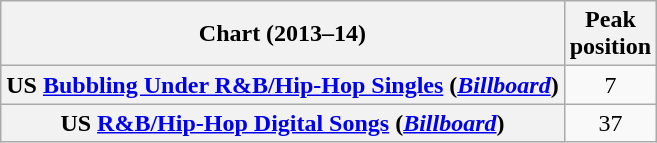<table class="wikitable plainrowheaders sortable" style="text-align:center;">
<tr>
<th scope="col">Chart (2013–14)</th>
<th scope="col">Peak<br>position</th>
</tr>
<tr>
<th scope="row">US <a href='#'>Bubbling Under R&B/Hip-Hop Singles</a> (<em><a href='#'>Billboard</a></em>)</th>
<td style="text-align:center;">7</td>
</tr>
<tr>
<th scope="row">US <a href='#'>R&B/Hip-Hop Digital Songs</a> (<em><a href='#'>Billboard</a></em>)</th>
<td style="text-align:center;">37</td>
</tr>
</table>
